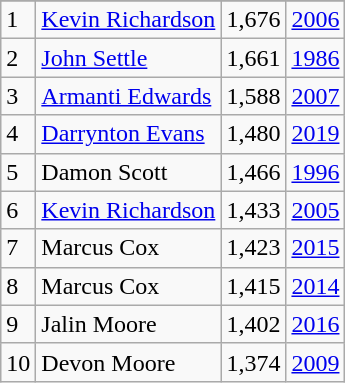<table class="wikitable">
<tr>
</tr>
<tr>
<td>1</td>
<td><a href='#'>Kevin Richardson</a></td>
<td>1,676</td>
<td><a href='#'>2006</a></td>
</tr>
<tr>
<td>2</td>
<td><a href='#'>John Settle</a></td>
<td>1,661</td>
<td><a href='#'>1986</a></td>
</tr>
<tr>
<td>3</td>
<td><a href='#'>Armanti Edwards</a></td>
<td>1,588</td>
<td><a href='#'>2007</a></td>
</tr>
<tr>
<td>4</td>
<td><a href='#'>Darrynton Evans</a></td>
<td>1,480</td>
<td><a href='#'>2019</a></td>
</tr>
<tr>
<td>5</td>
<td>Damon Scott</td>
<td>1,466</td>
<td><a href='#'>1996</a></td>
</tr>
<tr>
<td>6</td>
<td><a href='#'>Kevin Richardson</a></td>
<td>1,433</td>
<td><a href='#'>2005</a></td>
</tr>
<tr>
<td>7</td>
<td>Marcus Cox</td>
<td>1,423</td>
<td><a href='#'>2015</a></td>
</tr>
<tr>
<td>8</td>
<td>Marcus Cox</td>
<td>1,415</td>
<td><a href='#'>2014</a></td>
</tr>
<tr>
<td>9</td>
<td>Jalin Moore</td>
<td>1,402</td>
<td><a href='#'>2016</a></td>
</tr>
<tr>
<td>10</td>
<td>Devon Moore</td>
<td>1,374</td>
<td><a href='#'>2009</a></td>
</tr>
</table>
